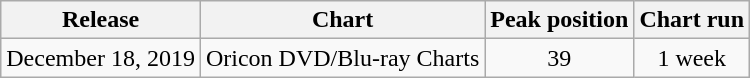<table class="wikitable">
<tr>
<th>Release</th>
<th>Chart</th>
<th>Peak position</th>
<th>Chart run</th>
</tr>
<tr>
<td rowspan="1">December 18, 2019</td>
<td>Oricon DVD/Blu-ray Charts</td>
<td align="center">39</td>
<td align="center">1 week</td>
</tr>
</table>
